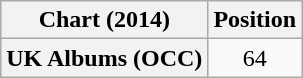<table class="wikitable plainrowheaders" style="text-align:center;">
<tr>
<th scope="col">Chart (2014)</th>
<th scope="col">Position</th>
</tr>
<tr>
<th scope="row">UK Albums (OCC)</th>
<td>64</td>
</tr>
</table>
